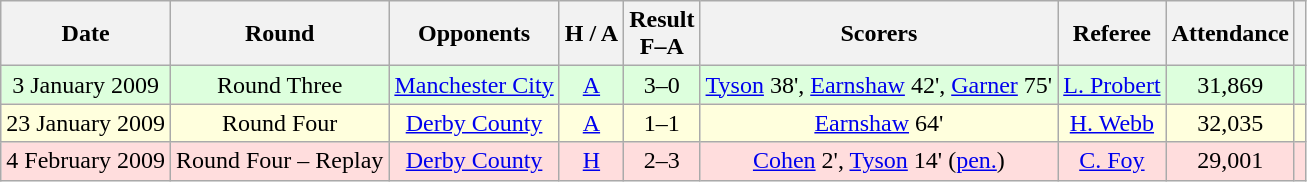<table class="wikitable" style="text-align:center;">
<tr>
<th>Date</th>
<th>Round</th>
<th>Opponents</th>
<th>H / A</th>
<th>Result<br>F–A</th>
<th>Scorers</th>
<th>Referee</th>
<th>Attendance</th>
<th></th>
</tr>
<tr bgcolor="#ddffdd">
<td>3 January 2009</td>
<td>Round Three</td>
<td><a href='#'>Manchester City</a></td>
<td><a href='#'>A</a></td>
<td>3–0</td>
<td><a href='#'>Tyson</a> 38', <a href='#'>Earnshaw</a> 42', <a href='#'>Garner</a> 75'</td>
<td><a href='#'>L. Probert</a></td>
<td>31,869</td>
<td></td>
</tr>
<tr bgcolor="#ffffdd">
<td>23 January 2009</td>
<td>Round Four</td>
<td><a href='#'>Derby County</a></td>
<td><a href='#'>A</a></td>
<td>1–1</td>
<td><a href='#'>Earnshaw</a> 64'</td>
<td><a href='#'>H. Webb</a></td>
<td>32,035</td>
<td></td>
</tr>
<tr bgcolor="#ffdddd">
<td>4 February 2009</td>
<td>Round Four – Replay</td>
<td><a href='#'>Derby County</a></td>
<td><a href='#'>H</a></td>
<td>2–3</td>
<td><a href='#'>Cohen</a> 2', <a href='#'>Tyson</a> 14' (<a href='#'>pen.</a>)</td>
<td><a href='#'>C. Foy</a></td>
<td>29,001</td>
<td></td>
</tr>
</table>
